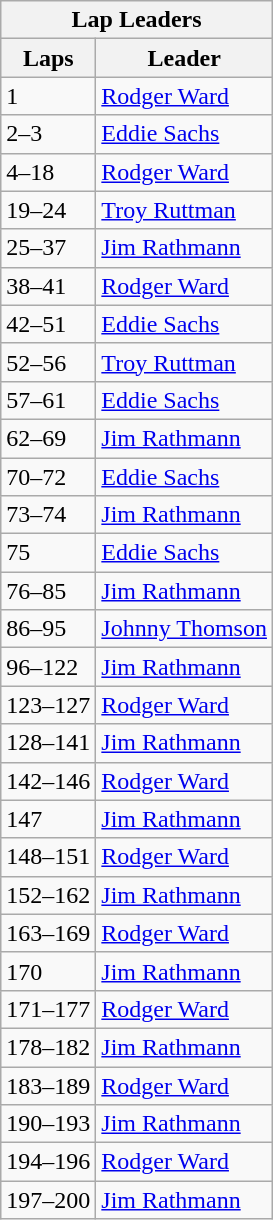<table class="wikitable">
<tr>
<th colspan=2>Lap Leaders</th>
</tr>
<tr>
<th>Laps</th>
<th>Leader</th>
</tr>
<tr>
<td>1</td>
<td><a href='#'>Rodger Ward</a></td>
</tr>
<tr>
<td>2–3</td>
<td><a href='#'>Eddie Sachs</a></td>
</tr>
<tr>
<td>4–18</td>
<td><a href='#'>Rodger Ward</a></td>
</tr>
<tr>
<td>19–24</td>
<td><a href='#'>Troy Ruttman</a></td>
</tr>
<tr>
<td>25–37</td>
<td><a href='#'>Jim Rathmann</a></td>
</tr>
<tr>
<td>38–41</td>
<td><a href='#'>Rodger Ward</a></td>
</tr>
<tr>
<td>42–51</td>
<td><a href='#'>Eddie Sachs</a></td>
</tr>
<tr>
<td>52–56</td>
<td><a href='#'>Troy Ruttman</a></td>
</tr>
<tr>
<td>57–61</td>
<td><a href='#'>Eddie Sachs</a></td>
</tr>
<tr>
<td>62–69</td>
<td><a href='#'>Jim Rathmann</a></td>
</tr>
<tr>
<td>70–72</td>
<td><a href='#'>Eddie Sachs</a></td>
</tr>
<tr>
<td>73–74</td>
<td><a href='#'>Jim Rathmann</a></td>
</tr>
<tr>
<td>75</td>
<td><a href='#'>Eddie Sachs</a></td>
</tr>
<tr>
<td>76–85</td>
<td><a href='#'>Jim Rathmann</a></td>
</tr>
<tr>
<td>86–95</td>
<td><a href='#'>Johnny Thomson</a></td>
</tr>
<tr>
<td>96–122</td>
<td><a href='#'>Jim Rathmann</a></td>
</tr>
<tr>
<td>123–127</td>
<td><a href='#'>Rodger Ward</a></td>
</tr>
<tr>
<td>128–141</td>
<td><a href='#'>Jim Rathmann</a></td>
</tr>
<tr>
<td>142–146</td>
<td><a href='#'>Rodger Ward</a></td>
</tr>
<tr>
<td>147</td>
<td><a href='#'>Jim Rathmann</a></td>
</tr>
<tr>
<td>148–151</td>
<td><a href='#'>Rodger Ward</a></td>
</tr>
<tr>
<td>152–162</td>
<td><a href='#'>Jim Rathmann</a></td>
</tr>
<tr>
<td>163–169</td>
<td><a href='#'>Rodger Ward</a></td>
</tr>
<tr>
<td>170</td>
<td><a href='#'>Jim Rathmann</a></td>
</tr>
<tr>
<td>171–177</td>
<td><a href='#'>Rodger Ward</a></td>
</tr>
<tr>
<td>178–182</td>
<td><a href='#'>Jim Rathmann</a></td>
</tr>
<tr>
<td>183–189</td>
<td><a href='#'>Rodger Ward</a></td>
</tr>
<tr>
<td>190–193</td>
<td><a href='#'>Jim Rathmann</a></td>
</tr>
<tr>
<td>194–196</td>
<td><a href='#'>Rodger Ward</a></td>
</tr>
<tr>
<td>197–200</td>
<td><a href='#'>Jim Rathmann</a></td>
</tr>
</table>
